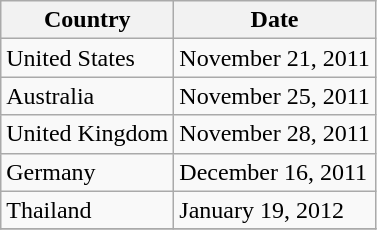<table class="wikitable">
<tr>
<th>Country</th>
<th>Date</th>
</tr>
<tr>
<td>United States</td>
<td>November 21, 2011</td>
</tr>
<tr>
<td>Australia</td>
<td>November 25, 2011</td>
</tr>
<tr>
<td>United Kingdom</td>
<td>November 28, 2011</td>
</tr>
<tr>
<td>Germany</td>
<td>December 16, 2011</td>
</tr>
<tr>
<td>Thailand</td>
<td>January 19, 2012</td>
</tr>
<tr>
</tr>
</table>
